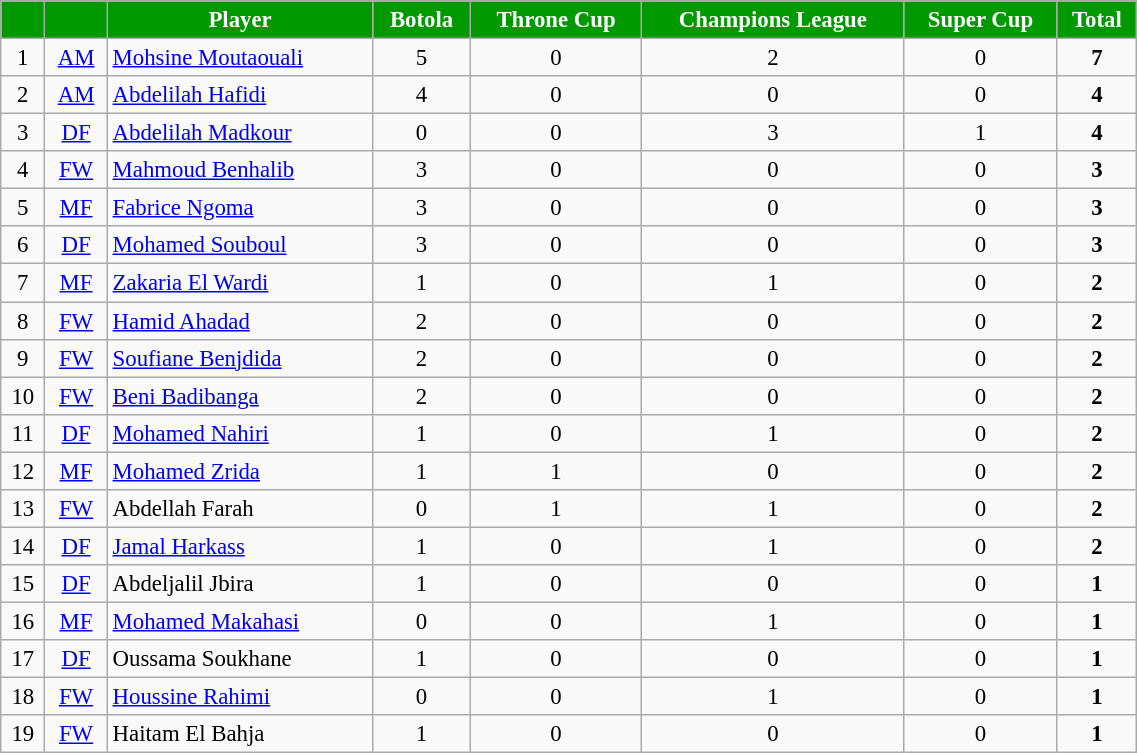<table class="wikitable" style="width:60%; text-align:center; font-size:95%; text-align:centre;">
<tr>
<th style="background:#009900; color:white;"></th>
<th style="background:#009900; color:white;"></th>
<th style="background:#009900; color:white;">Player</th>
<th style="background:#009900; color:white;">Botola</th>
<th style="background:#009900; color:white;">Throne Cup</th>
<th style="background:#009900; color:white;">Champions League</th>
<th style="background:#009900; color:white;">Super Cup</th>
<th style="background:#009900; color:white;">Total</th>
</tr>
<tr>
<td rowspan="-">1</td>
<td><a href='#'>AM</a></td>
<td rowspan="-" style="text-align:left;"> <a href='#'>Mohsine Moutaouali</a></td>
<td rowspan="-">5</td>
<td rowspan="-">0</td>
<td rowspan="-">2</td>
<td rowspan="-">0</td>
<td rowspan="-"><strong>7</strong></td>
</tr>
<tr>
<td rowspan="-">2</td>
<td><a href='#'>AM</a></td>
<td rowspan="-" style="text-align:left;"> <a href='#'>Abdelilah Hafidi</a></td>
<td rowspan="-">4</td>
<td rowspan="-">0</td>
<td rowspan="-">0</td>
<td rowspan="-">0</td>
<td rowspan="-"><strong>4</strong></td>
</tr>
<tr>
<td rowspan="-">3</td>
<td><a href='#'>DF</a></td>
<td rowspan="-" style="text-align:left;"> <a href='#'>Abdelilah Madkour</a></td>
<td rowspan="-">0</td>
<td rowspan="-">0</td>
<td rowspan="-">3</td>
<td rowspan="-">1</td>
<td rowspan="-"><strong>4</strong></td>
</tr>
<tr>
<td rowspan="-">4</td>
<td><a href='#'>FW</a></td>
<td rowspan="-" style="text-align:left;"> <a href='#'>Mahmoud Benhalib</a></td>
<td rowspan="-">3</td>
<td rowspan="-">0</td>
<td rowspan="-">0</td>
<td rowspan="-">0</td>
<td rowspan="-"><strong>3</strong></td>
</tr>
<tr>
<td rowspan="-">5</td>
<td><a href='#'>MF</a></td>
<td rowspan="-" style="text-align:left;"> <a href='#'>Fabrice Ngoma</a></td>
<td rowspan="-">3</td>
<td rowspan="-">0</td>
<td rowspan="-">0</td>
<td rowspan="-">0</td>
<td rowspan="-"><strong>3</strong></td>
</tr>
<tr>
<td rowspan="-">6</td>
<td><a href='#'>DF</a></td>
<td style="text-align:left;"> <a href='#'>Mohamed Souboul</a></td>
<td rowspan="-">3</td>
<td rowspan="-">0</td>
<td rowspan="-">0</td>
<td rowspan="-">0</td>
<td rowspan="-"><strong>3</strong></td>
</tr>
<tr>
<td rowspan="-">7</td>
<td><a href='#'>MF</a></td>
<td rowspan="-" style="text-align:left;"> <a href='#'>Zakaria El Wardi</a></td>
<td rowspan="-">1</td>
<td rowspan="-">0</td>
<td rowspan="-">1</td>
<td rowspan="-">0</td>
<td rowspan="-"><strong>2</strong></td>
</tr>
<tr>
<td rowspan="-">8</td>
<td><a href='#'>FW</a></td>
<td rowspan="-" style="text-align:left;"> <a href='#'>Hamid Ahadad</a></td>
<td rowspan="-">2</td>
<td rowspan="-">0</td>
<td rowspan="-">0</td>
<td rowspan="-">0</td>
<td rowspan="-"><strong>2</strong></td>
</tr>
<tr>
<td rowspan="-">9</td>
<td><a href='#'>FW</a></td>
<td rowspan="-" style="text-align:left;"> <a href='#'>Soufiane Benjdida</a></td>
<td rowspan="-">2</td>
<td rowspan="-">0</td>
<td rowspan="-">0</td>
<td rowspan="-">0</td>
<td rowspan="-"><strong>2</strong></td>
</tr>
<tr>
<td rowspan="-">10</td>
<td><a href='#'>FW</a></td>
<td rowspan="-" style="text-align:left;"> <a href='#'>Beni Badibanga</a></td>
<td rowspan="-">2</td>
<td rowspan="-">0</td>
<td rowspan="-">0</td>
<td rowspan="-">0</td>
<td rowspan="-"><strong>2</strong></td>
</tr>
<tr>
<td rowspan="-">11</td>
<td><a href='#'>DF</a></td>
<td rowspan="-" style="text-align:left;"> <a href='#'>Mohamed Nahiri</a></td>
<td rowspan="-">1</td>
<td rowspan="-">0</td>
<td rowspan="-">1</td>
<td rowspan="-">0</td>
<td rowspan="-"><strong>2</strong></td>
</tr>
<tr>
<td rowspan="-">12</td>
<td><a href='#'>MF</a></td>
<td rowspan="-" style="text-align:left;"> <a href='#'>Mohamed Zrida</a></td>
<td rowspan="-">1</td>
<td rowspan="-">1</td>
<td rowspan="-">0</td>
<td rowspan="-">0</td>
<td rowspan="-"><strong>2</strong></td>
</tr>
<tr>
<td rowspan="-">13</td>
<td><a href='#'>FW</a></td>
<td style="text-align:left;"> Abdellah Farah</td>
<td rowspan="-">0</td>
<td rowspan="-">1</td>
<td rowspan="-">1</td>
<td rowspan="-">0</td>
<td rowspan="-"><strong>2</strong></td>
</tr>
<tr>
<td rowspan="-">14</td>
<td><a href='#'>DF</a></td>
<td style="text-align:left;"> <a href='#'>Jamal Harkass</a></td>
<td rowspan="-">1</td>
<td rowspan="-">0</td>
<td rowspan="-">1</td>
<td rowspan="-">0</td>
<td rowspan="-"><strong>2</strong></td>
</tr>
<tr>
<td rowspan="-">15</td>
<td><a href='#'>DF</a></td>
<td rowspan="-" style="text-align:left;"> Abdeljalil Jbira</td>
<td rowspan="-">1</td>
<td rowspan="-">0</td>
<td rowspan="-">0</td>
<td rowspan="-">0</td>
<td rowspan="-"><strong>1</strong></td>
</tr>
<tr>
<td rowspan="-">16</td>
<td><a href='#'>MF</a></td>
<td rowspan="-" style="text-align:left;"> <a href='#'>Mohamed Makahasi</a></td>
<td rowspan="-">0</td>
<td rowspan="-">0</td>
<td rowspan="-">1</td>
<td rowspan="-">0</td>
<td rowspan="-"><strong>1</strong></td>
</tr>
<tr>
<td rowspan="-">17</td>
<td><a href='#'>DF</a></td>
<td rowspan="-" style="text-align:left;"> Oussama Soukhane</td>
<td rowspan="-">1</td>
<td rowspan="-">0</td>
<td rowspan="-">0</td>
<td rowspan="-">0</td>
<td rowspan="-"><strong>1</strong></td>
</tr>
<tr>
<td rowspan="-">18</td>
<td><a href='#'>FW</a></td>
<td style="text-align:left;"> <a href='#'>Houssine Rahimi</a></td>
<td rowspan="-">0</td>
<td rowspan="-">0</td>
<td rowspan="-">1</td>
<td rowspan="-">0</td>
<td rowspan="-"><strong>1</strong></td>
</tr>
<tr>
<td rowspan="-">19</td>
<td><a href='#'>FW</a></td>
<td style="text-align:left;"> Haitam El Bahja</td>
<td rowspan="-">1</td>
<td rowspan="-">0</td>
<td rowspan="-">0</td>
<td rowspan="-">0</td>
<td rowspan="-"><strong>1</strong></td>
</tr>
</table>
